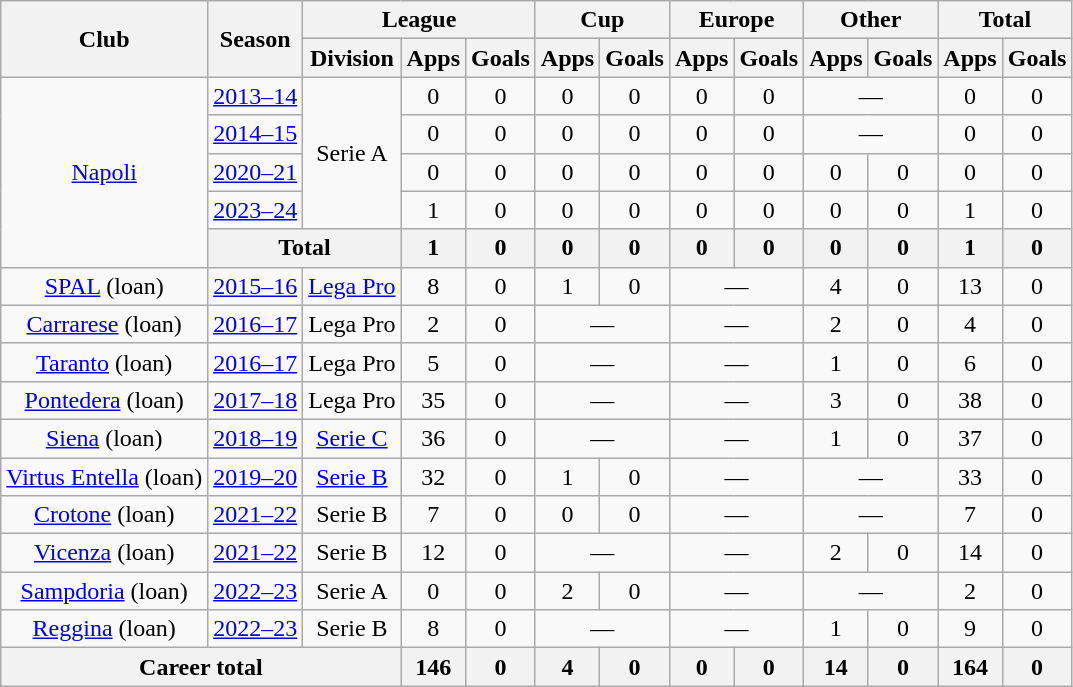<table class="wikitable" style="text-align:center">
<tr>
<th rowspan="2">Club</th>
<th rowspan="2">Season</th>
<th colspan="3">League</th>
<th colspan="2">Cup</th>
<th colspan="2">Europe</th>
<th colspan="2">Other</th>
<th colspan="2">Total</th>
</tr>
<tr>
<th>Division</th>
<th>Apps</th>
<th>Goals</th>
<th>Apps</th>
<th>Goals</th>
<th>Apps</th>
<th>Goals</th>
<th>Apps</th>
<th>Goals</th>
<th>Apps</th>
<th>Goals</th>
</tr>
<tr>
<td rowspan="5"><a href='#'>Napoli</a></td>
<td><a href='#'>2013–14</a></td>
<td rowspan="4">Serie A</td>
<td>0</td>
<td>0</td>
<td>0</td>
<td>0</td>
<td>0</td>
<td>0</td>
<td colspan="2">—</td>
<td>0</td>
<td>0</td>
</tr>
<tr>
<td><a href='#'>2014–15</a></td>
<td>0</td>
<td>0</td>
<td>0</td>
<td>0</td>
<td>0</td>
<td>0</td>
<td colspan="2">—</td>
<td>0</td>
<td>0</td>
</tr>
<tr>
<td><a href='#'>2020–21</a></td>
<td>0</td>
<td>0</td>
<td>0</td>
<td>0</td>
<td>0</td>
<td>0</td>
<td>0</td>
<td>0</td>
<td>0</td>
<td>0</td>
</tr>
<tr>
<td><a href='#'>2023–24</a></td>
<td>1</td>
<td>0</td>
<td>0</td>
<td>0</td>
<td>0</td>
<td>0</td>
<td>0</td>
<td>0</td>
<td>1</td>
<td>0</td>
</tr>
<tr>
<th colspan="2">Total</th>
<th>1</th>
<th>0</th>
<th>0</th>
<th>0</th>
<th>0</th>
<th>0</th>
<th>0</th>
<th>0</th>
<th>1</th>
<th>0</th>
</tr>
<tr>
<td><a href='#'>SPAL</a> (loan)</td>
<td><a href='#'>2015–16</a></td>
<td><a href='#'>Lega Pro</a></td>
<td>8</td>
<td>0</td>
<td>1</td>
<td>0</td>
<td colspan="2">—</td>
<td>4</td>
<td>0</td>
<td>13</td>
<td>0</td>
</tr>
<tr>
<td><a href='#'>Carrarese</a> (loan)</td>
<td><a href='#'>2016–17</a></td>
<td>Lega Pro</td>
<td>2</td>
<td>0</td>
<td colspan="2">—</td>
<td colspan="2">—</td>
<td>2</td>
<td>0</td>
<td>4</td>
<td>0</td>
</tr>
<tr>
<td><a href='#'>Taranto</a> (loan)</td>
<td><a href='#'>2016–17</a></td>
<td>Lega Pro</td>
<td>5</td>
<td>0</td>
<td colspan="2">—</td>
<td colspan="2">—</td>
<td>1</td>
<td>0</td>
<td>6</td>
<td>0</td>
</tr>
<tr>
<td><a href='#'>Pontedera</a> (loan)</td>
<td><a href='#'>2017–18</a></td>
<td>Lega Pro</td>
<td>35</td>
<td>0</td>
<td colspan="2">—</td>
<td colspan="2">—</td>
<td>3</td>
<td>0</td>
<td>38</td>
<td>0</td>
</tr>
<tr>
<td><a href='#'>Siena</a> (loan)</td>
<td><a href='#'>2018–19</a></td>
<td><a href='#'>Serie C</a></td>
<td>36</td>
<td>0</td>
<td colspan="2">—</td>
<td colspan="2">—</td>
<td>1</td>
<td>0</td>
<td>37</td>
<td>0</td>
</tr>
<tr>
<td><a href='#'>Virtus Entella</a> (loan)</td>
<td><a href='#'>2019–20</a></td>
<td><a href='#'>Serie B</a></td>
<td>32</td>
<td>0</td>
<td>1</td>
<td>0</td>
<td colspan="2">—</td>
<td colspan="2">—</td>
<td>33</td>
<td>0</td>
</tr>
<tr>
<td><a href='#'>Crotone</a> (loan)</td>
<td><a href='#'>2021–22</a></td>
<td>Serie B</td>
<td>7</td>
<td>0</td>
<td>0</td>
<td>0</td>
<td colspan="2">—</td>
<td colspan="2">—</td>
<td>7</td>
<td>0</td>
</tr>
<tr>
<td><a href='#'>Vicenza</a> (loan)</td>
<td><a href='#'>2021–22</a></td>
<td>Serie B</td>
<td>12</td>
<td>0</td>
<td colspan="2">—</td>
<td colspan="2">—</td>
<td>2</td>
<td>0</td>
<td>14</td>
<td>0</td>
</tr>
<tr>
<td><a href='#'>Sampdoria</a> (loan)</td>
<td><a href='#'>2022–23</a></td>
<td>Serie A</td>
<td>0</td>
<td>0</td>
<td>2</td>
<td>0</td>
<td colspan="2">—</td>
<td colspan="2">—</td>
<td>2</td>
<td>0</td>
</tr>
<tr>
<td><a href='#'>Reggina</a> (loan)</td>
<td><a href='#'>2022–23</a></td>
<td>Serie B</td>
<td>8</td>
<td>0</td>
<td colspan="2">—</td>
<td colspan="2">—</td>
<td>1</td>
<td>0</td>
<td>9</td>
<td>0</td>
</tr>
<tr>
<th colspan="3">Career total</th>
<th>146</th>
<th>0</th>
<th>4</th>
<th>0</th>
<th>0</th>
<th>0</th>
<th>14</th>
<th>0</th>
<th>164</th>
<th>0</th>
</tr>
</table>
